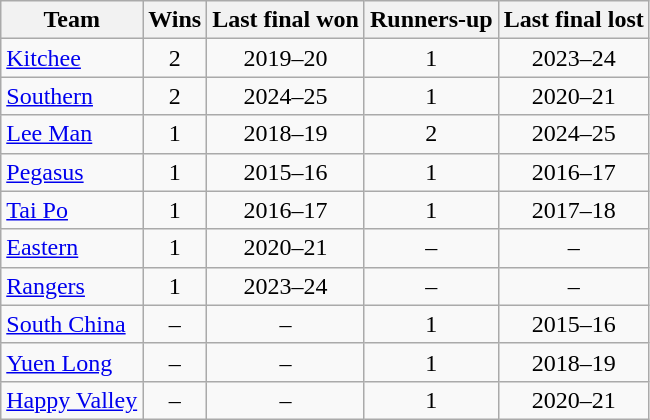<table class="wikitable sortable" style="text-align: center;">
<tr>
<th>Team</th>
<th>Wins</th>
<th>Last final won</th>
<th>Runners-up</th>
<th>Last final lost</th>
</tr>
<tr>
<td align=left><a href='#'>Kitchee</a></td>
<td>2</td>
<td>2019–20</td>
<td>1</td>
<td>2023–24</td>
</tr>
<tr>
<td align=left><a href='#'>Southern</a></td>
<td>2</td>
<td>2024–25</td>
<td>1</td>
<td>2020–21</td>
</tr>
<tr>
<td align=left><a href='#'>Lee Man</a></td>
<td>1</td>
<td>2018–19</td>
<td>2</td>
<td>2024–25</td>
</tr>
<tr>
<td align=left><a href='#'>Pegasus</a></td>
<td>1</td>
<td>2015–16</td>
<td>1</td>
<td>2016–17</td>
</tr>
<tr>
<td align=left><a href='#'>Tai Po</a></td>
<td>1</td>
<td>2016–17</td>
<td>1</td>
<td>2017–18</td>
</tr>
<tr>
<td align=left><a href='#'>Eastern</a></td>
<td>1</td>
<td>2020–21</td>
<td>–</td>
<td>–</td>
</tr>
<tr>
<td align=left><a href='#'>Rangers</a></td>
<td>1</td>
<td>2023–24</td>
<td>–</td>
<td>–</td>
</tr>
<tr>
<td align=left><a href='#'>South China</a></td>
<td>–</td>
<td>–</td>
<td>1</td>
<td>2015–16</td>
</tr>
<tr>
<td align=left><a href='#'>Yuen Long</a></td>
<td>–</td>
<td>–</td>
<td>1</td>
<td>2018–19</td>
</tr>
<tr>
<td align=left><a href='#'>Happy Valley</a></td>
<td>–</td>
<td>–</td>
<td>1</td>
<td>2020–21</td>
</tr>
</table>
